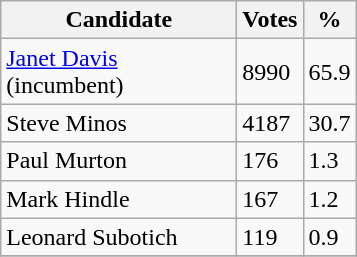<table class="wikitable">
<tr>
<th bgcolor="#DDDDFF" width="150px">Candidate</th>
<th bgcolor="#DDDDFF">Votes</th>
<th bgcolor="#DDDDFF">%</th>
</tr>
<tr>
<td><a href='#'>Janet Davis</a> (incumbent)</td>
<td>8990</td>
<td>65.9</td>
</tr>
<tr>
<td>Steve Minos</td>
<td>4187</td>
<td>30.7</td>
</tr>
<tr>
<td>Paul Murton</td>
<td>176</td>
<td>1.3</td>
</tr>
<tr>
<td>Mark Hindle</td>
<td>167</td>
<td>1.2</td>
</tr>
<tr>
<td>Leonard Subotich</td>
<td>119</td>
<td>0.9</td>
</tr>
<tr>
</tr>
</table>
